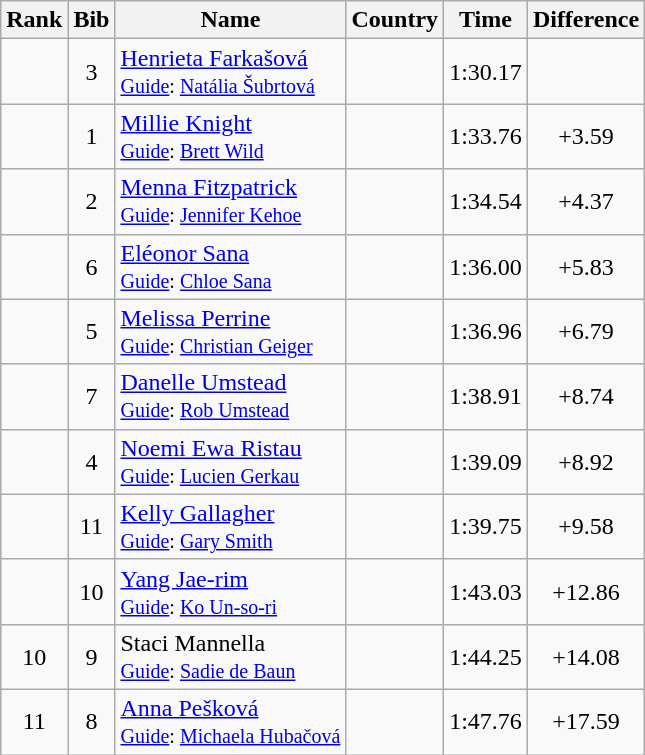<table class="wikitable sortable" style="text-align:center">
<tr>
<th>Rank</th>
<th>Bib</th>
<th>Name</th>
<th>Country</th>
<th>Time</th>
<th>Difference</th>
</tr>
<tr>
<td></td>
<td>3</td>
<td align="left"><a href='#'>Henrieta Farkašová</a><br><small><a href='#'>Guide</a>: <a href='#'>Natália Šubrtová</a></small></td>
<td align="left"></td>
<td>1:30.17</td>
<td></td>
</tr>
<tr>
<td></td>
<td>1</td>
<td align="left"><a href='#'>Millie Knight</a><br><small><a href='#'>Guide</a>: <a href='#'>Brett Wild</a></small></td>
<td align="left"></td>
<td>1:33.76</td>
<td>+3.59</td>
</tr>
<tr>
<td></td>
<td>2</td>
<td align="left"><a href='#'>Menna Fitzpatrick</a><br><small><a href='#'>Guide</a>: <a href='#'>Jennifer Kehoe</a></small></td>
<td align="left"></td>
<td>1:34.54</td>
<td>+4.37</td>
</tr>
<tr>
<td></td>
<td>6</td>
<td align="left"><a href='#'>Eléonor Sana</a><br><small><a href='#'>Guide</a>: <a href='#'>Chloe Sana</a></small></td>
<td align="left"></td>
<td>1:36.00</td>
<td>+5.83</td>
</tr>
<tr>
<td></td>
<td>5</td>
<td align="left"><a href='#'>Melissa Perrine</a><br><small><a href='#'>Guide</a>: <a href='#'>Christian Geiger</a></small></td>
<td align="left"></td>
<td>1:36.96</td>
<td>+6.79</td>
</tr>
<tr>
<td></td>
<td>7</td>
<td align="left"><a href='#'>Danelle Umstead</a><br><small><a href='#'>Guide</a>: <a href='#'>Rob Umstead</a></small></td>
<td align="left"></td>
<td>1:38.91</td>
<td>+8.74</td>
</tr>
<tr>
<td></td>
<td>4</td>
<td align="left"><a href='#'>Noemi Ewa Ristau</a><br><small><a href='#'>Guide</a>: <a href='#'>Lucien Gerkau</a></small></td>
<td align="left"></td>
<td>1:39.09</td>
<td>+8.92</td>
</tr>
<tr>
<td></td>
<td>11</td>
<td align="left"><a href='#'>Kelly Gallagher</a><br><small><a href='#'>Guide</a>: <a href='#'>Gary Smith</a></small></td>
<td align="left"></td>
<td>1:39.75</td>
<td>+9.58</td>
</tr>
<tr>
<td></td>
<td>10</td>
<td align="left"><a href='#'>Yang Jae-rim</a><br><small><a href='#'>Guide</a>: <a href='#'>Ko Un-so-ri</a></small></td>
<td align="left"></td>
<td>1:43.03</td>
<td>+12.86</td>
</tr>
<tr>
<td>10</td>
<td>9</td>
<td align="left">Staci Mannella<br><small><a href='#'>Guide</a>: <a href='#'>Sadie de Baun</a></small></td>
<td align="left"></td>
<td>1:44.25</td>
<td>+14.08</td>
</tr>
<tr>
<td>11</td>
<td>8</td>
<td align="left"><a href='#'>Anna Pešková</a><br><small><a href='#'>Guide</a>: <a href='#'>Michaela Hubačová</a></small></td>
<td align="left"></td>
<td>1:47.76</td>
<td>+17.59</td>
</tr>
</table>
